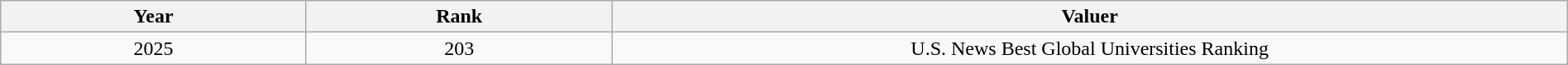<table class="wikitable sortable" width="100%">
<tr>
<th width="8%">Year</th>
<th width="8%">Rank</th>
<th width="25%">Valuer</th>
</tr>
<tr>
<td align="center">2025</td>
<td align="center">203</td>
<td align="center">U.S. News Best Global Universities Ranking</td>
</tr>
</table>
